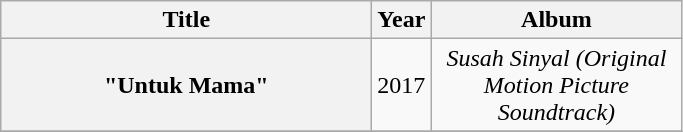<table class="wikitable plainrowheaders" style="text-align:center">
<tr>
<th scope="col" style="width:15em;">Title</th>
<th scope="col">Year</th>
<th scope="col" style="width:10em;">Album</th>
</tr>
<tr>
<th scope="row">"Untuk Mama"</th>
<td>2017</td>
<td><em>Susah Sinyal (Original Motion Picture Soundtrack)</em></td>
</tr>
<tr>
</tr>
</table>
